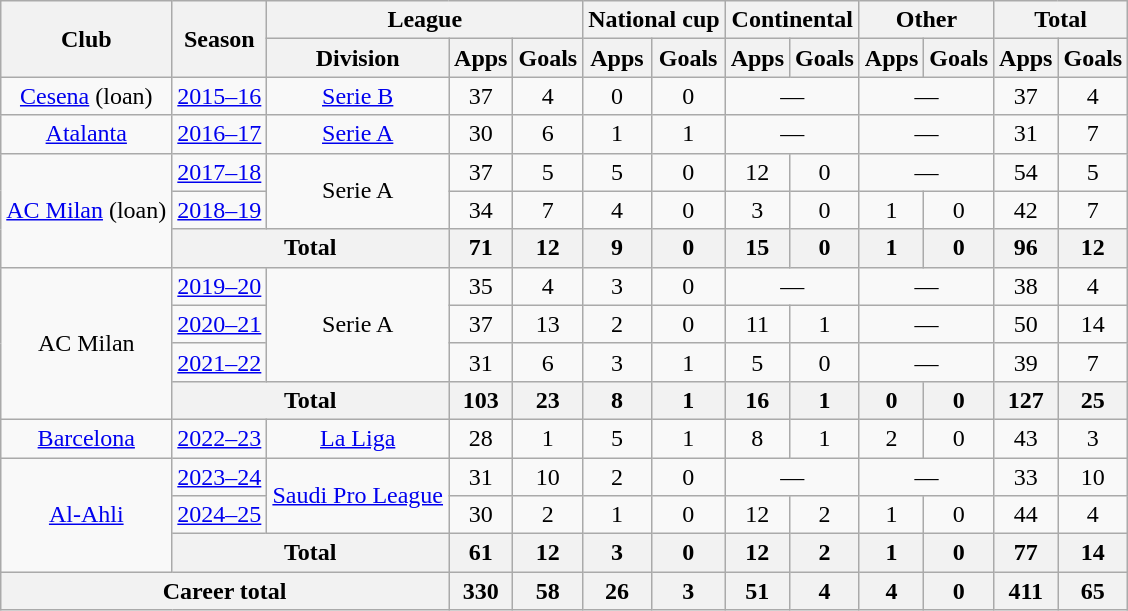<table class="wikitable" style="text-align:center">
<tr>
<th rowspan="2">Club</th>
<th rowspan="2">Season</th>
<th colspan="3">League</th>
<th colspan="2">National cup</th>
<th colspan="2">Continental</th>
<th colspan="2">Other</th>
<th colspan="2">Total</th>
</tr>
<tr>
<th>Division</th>
<th>Apps</th>
<th>Goals</th>
<th>Apps</th>
<th>Goals</th>
<th>Apps</th>
<th>Goals</th>
<th>Apps</th>
<th>Goals</th>
<th>Apps</th>
<th>Goals</th>
</tr>
<tr>
<td><a href='#'>Cesena</a> (loan)</td>
<td><a href='#'>2015–16</a></td>
<td><a href='#'>Serie B</a></td>
<td>37</td>
<td>4</td>
<td>0</td>
<td>0</td>
<td colspan="2">—</td>
<td colspan="2">—</td>
<td>37</td>
<td>4</td>
</tr>
<tr>
<td><a href='#'>Atalanta</a></td>
<td><a href='#'>2016–17</a></td>
<td><a href='#'>Serie A</a></td>
<td>30</td>
<td>6</td>
<td>1</td>
<td>1</td>
<td colspan="2">—</td>
<td colspan="2">—</td>
<td>31</td>
<td>7</td>
</tr>
<tr>
<td rowspan="3"><a href='#'>AC Milan</a> (loan)</td>
<td><a href='#'>2017–18</a></td>
<td rowspan="2">Serie A</td>
<td>37</td>
<td>5</td>
<td>5</td>
<td>0</td>
<td>12</td>
<td>0</td>
<td colspan="2">—</td>
<td>54</td>
<td>5</td>
</tr>
<tr>
<td><a href='#'>2018–19</a></td>
<td>34</td>
<td>7</td>
<td>4</td>
<td>0</td>
<td>3</td>
<td>0</td>
<td>1</td>
<td>0</td>
<td>42</td>
<td>7</td>
</tr>
<tr>
<th colspan="2">Total</th>
<th>71</th>
<th>12</th>
<th>9</th>
<th>0</th>
<th>15</th>
<th>0</th>
<th>1</th>
<th>0</th>
<th>96</th>
<th>12</th>
</tr>
<tr>
<td rowspan="4">AC Milan</td>
<td><a href='#'>2019–20</a></td>
<td rowspan="3">Serie A</td>
<td>35</td>
<td>4</td>
<td>3</td>
<td>0</td>
<td colspan="2">—</td>
<td colspan="2">—</td>
<td>38</td>
<td>4</td>
</tr>
<tr>
<td><a href='#'>2020–21</a></td>
<td>37</td>
<td>13</td>
<td>2</td>
<td>0</td>
<td>11</td>
<td>1</td>
<td colspan="2">—</td>
<td>50</td>
<td>14</td>
</tr>
<tr>
<td><a href='#'>2021–22</a></td>
<td>31</td>
<td>6</td>
<td>3</td>
<td>1</td>
<td>5</td>
<td>0</td>
<td colspan="2">—</td>
<td>39</td>
<td>7</td>
</tr>
<tr>
<th colspan="2">Total</th>
<th>103</th>
<th>23</th>
<th>8</th>
<th>1</th>
<th>16</th>
<th>1</th>
<th>0</th>
<th>0</th>
<th>127</th>
<th>25</th>
</tr>
<tr>
<td><a href='#'>Barcelona</a></td>
<td><a href='#'>2022–23</a></td>
<td><a href='#'>La Liga</a></td>
<td>28</td>
<td>1</td>
<td>5</td>
<td>1</td>
<td>8</td>
<td>1</td>
<td>2</td>
<td>0</td>
<td>43</td>
<td>3</td>
</tr>
<tr>
<td rowspan="3"><a href='#'>Al-Ahli</a></td>
<td><a href='#'>2023–24</a></td>
<td rowspan="2"><a href='#'>Saudi Pro League</a></td>
<td>31</td>
<td>10</td>
<td>2</td>
<td>0</td>
<td colspan="2">—</td>
<td colspan="2">—</td>
<td>33</td>
<td>10</td>
</tr>
<tr>
<td><a href='#'>2024–25</a></td>
<td>30</td>
<td>2</td>
<td>1</td>
<td>0</td>
<td>12</td>
<td>2</td>
<td>1</td>
<td>0</td>
<td>44</td>
<td>4</td>
</tr>
<tr>
<th colspan="2">Total</th>
<th>61</th>
<th>12</th>
<th>3</th>
<th>0</th>
<th>12</th>
<th>2</th>
<th>1</th>
<th>0</th>
<th>77</th>
<th>14</th>
</tr>
<tr>
<th colspan="3">Career total</th>
<th>330</th>
<th>58</th>
<th>26</th>
<th>3</th>
<th>51</th>
<th>4</th>
<th>4</th>
<th>0</th>
<th>411</th>
<th>65</th>
</tr>
</table>
